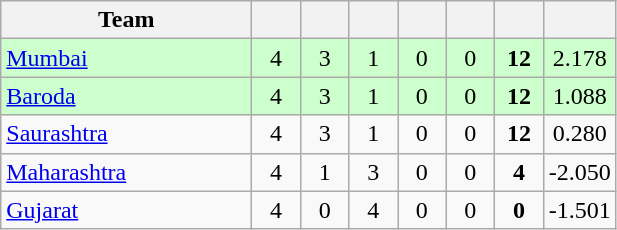<table class="wikitable" style="text-align:center">
<tr>
<th style="width:160px">Team</th>
<th style="width:25px"></th>
<th style="width:25px"></th>
<th style="width:25px"></th>
<th style="width:25px"></th>
<th style="width:25px"></th>
<th style="width:25px"></th>
<th style="width:25px"></th>
</tr>
<tr style="background:#cfc;">
<td style="text-align:left"><a href='#'>Mumbai</a></td>
<td>4</td>
<td>3</td>
<td>1</td>
<td>0</td>
<td>0</td>
<td><strong>12</strong></td>
<td>2.178</td>
</tr>
<tr style="background:#cfc;">
<td style="text-align:left"><a href='#'>Baroda</a></td>
<td>4</td>
<td>3</td>
<td>1</td>
<td>0</td>
<td>0</td>
<td><strong>12</strong></td>
<td>1.088</td>
</tr>
<tr>
<td style="text-align:left"><a href='#'>Saurashtra</a></td>
<td>4</td>
<td>3</td>
<td>1</td>
<td>0</td>
<td>0</td>
<td><strong>12</strong></td>
<td>0.280</td>
</tr>
<tr>
<td style="text-align:left"><a href='#'>Maharashtra</a></td>
<td>4</td>
<td>1</td>
<td>3</td>
<td>0</td>
<td>0</td>
<td><strong>4</strong></td>
<td>-2.050</td>
</tr>
<tr>
<td style="text-align:left"><a href='#'>Gujarat</a></td>
<td>4</td>
<td>0</td>
<td>4</td>
<td>0</td>
<td>0</td>
<td><strong>0</strong></td>
<td>-1.501</td>
</tr>
</table>
